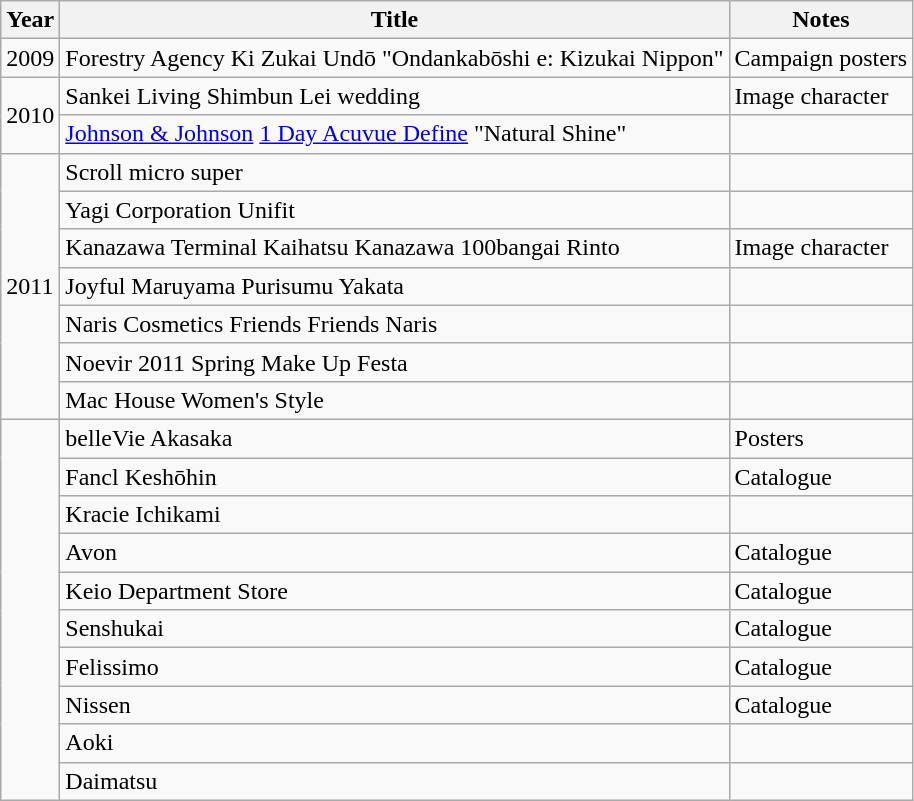<table class="wikitable">
<tr>
<th>Year</th>
<th>Title</th>
<th>Notes</th>
</tr>
<tr>
<td>2009</td>
<td>Forestry Agency Ki Zukai Undō "Ondankabōshi e: Kizukai Nippon"</td>
<td>Campaign posters</td>
</tr>
<tr>
<td rowspan="2">2010</td>
<td>Sankei Living Shimbun Lei wedding</td>
<td>Image character</td>
</tr>
<tr>
<td><a href='#'>Johnson & Johnson</a> <a href='#'>1 Day Acuvue Define</a> "Natural Shine"</td>
<td></td>
</tr>
<tr>
<td rowspan="7">2011</td>
<td>Scroll micro super</td>
<td></td>
</tr>
<tr>
<td>Yagi Corporation Unifit</td>
<td></td>
</tr>
<tr>
<td>Kanazawa Terminal Kaihatsu Kanazawa 100bangai Rinto</td>
<td>Image character</td>
</tr>
<tr>
<td>Joyful Maruyama Purisumu Yakata</td>
<td></td>
</tr>
<tr>
<td>Naris Cosmetics Friends Friends Naris</td>
<td></td>
</tr>
<tr>
<td>Noevir 2011 Spring Make Up Festa</td>
<td></td>
</tr>
<tr>
<td>Mac House Women's Style</td>
<td></td>
</tr>
<tr>
<td rowspan="10"></td>
<td>belleVie Akasaka</td>
<td>Posters</td>
</tr>
<tr>
<td>Fancl Keshōhin</td>
<td>Catalogue</td>
</tr>
<tr>
<td>Kracie Ichikami</td>
<td></td>
</tr>
<tr>
<td>Avon</td>
<td>Catalogue</td>
</tr>
<tr>
<td>Keio Department Store</td>
<td>Catalogue</td>
</tr>
<tr>
<td>Senshukai</td>
<td>Catalogue</td>
</tr>
<tr>
<td>Felissimo</td>
<td>Catalogue</td>
</tr>
<tr>
<td>Nissen</td>
<td>Catalogue</td>
</tr>
<tr>
<td>Aoki</td>
<td></td>
</tr>
<tr>
<td>Daimatsu</td>
<td></td>
</tr>
</table>
